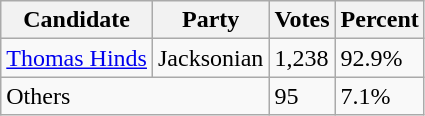<table class=wikitable>
<tr>
<th>Candidate</th>
<th>Party</th>
<th>Votes</th>
<th>Percent</th>
</tr>
<tr>
<td><a href='#'>Thomas Hinds</a></td>
<td>Jacksonian</td>
<td>1,238</td>
<td>92.9%</td>
</tr>
<tr>
<td colspan=2>Others</td>
<td>95</td>
<td>7.1%</td>
</tr>
</table>
